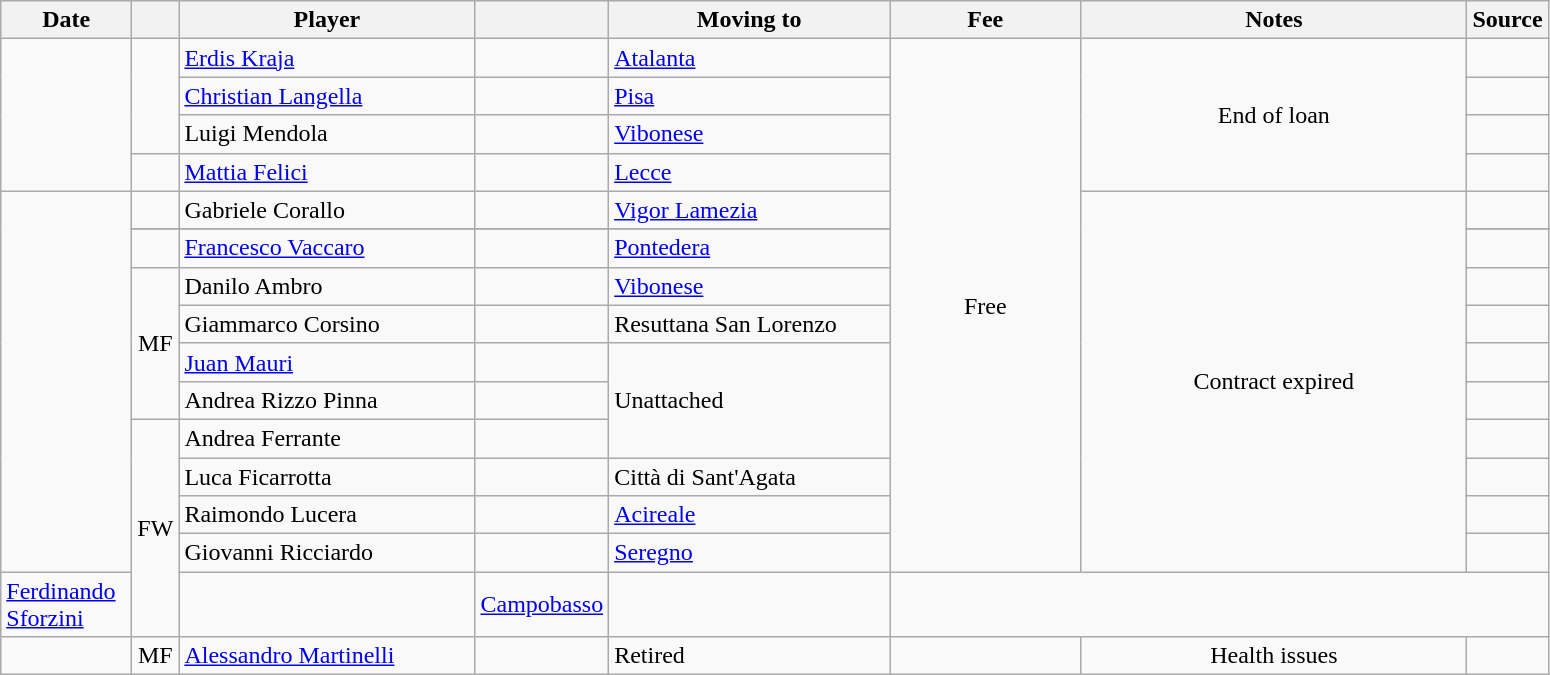<table class="wikitable sortable">
<tr>
<th style="width:80px;">Date</th>
<th style="width:20px;"></th>
<th style="width:190px;">Player</th>
<th style="width:20px;"></th>
<th style="width:180px;">Moving to</th>
<th style="width:120px;" class="unsortable">Fee</th>
<th style="width:250px;" class="unsortable">Notes</th>
<th style="width:20px;">Source</th>
</tr>
<tr>
<td rowspan="4"></td>
<td rowspan="3" align=center></td>
<td> <a href='#'>Erdis Kraja</a></td>
<td align=center></td>
<td> <a href='#'>Atalanta</a></td>
<td rowspan="15" align=center>Free</td>
<td rowspan="4" align=center>End of loan</td>
<td></td>
</tr>
<tr>
<td> <a href='#'>Christian Langella</a></td>
<td align=center></td>
<td> <a href='#'>Pisa</a></td>
<td></td>
</tr>
<tr>
<td> Luigi Mendola</td>
<td align=center></td>
<td> <a href='#'>Vibonese</a></td>
<td></td>
</tr>
<tr>
<td align=center></td>
<td> <a href='#'>Mattia Felici</a></td>
<td align=center></td>
<td> <a href='#'>Lecce</a></td>
<td></td>
</tr>
<tr>
<td rowspan="11"></td>
<td align=center></td>
<td> Gabriele Corallo</td>
<td align=center></td>
<td> <a href='#'>Vigor Lamezia</a></td>
<td rowspan="11" align=center>Contract expired</td>
<td></td>
</tr>
<tr>
</tr>
<tr>
<td align=center></td>
<td> <a href='#'>Francesco Vaccaro</a></td>
<td align=center></td>
<td> <a href='#'>Pontedera</a></td>
<td></td>
</tr>
<tr>
<td rowspan="4" align=center>MF</td>
<td> Danilo Ambro</td>
<td align=center></td>
<td> <a href='#'>Vibonese</a></td>
<td></td>
</tr>
<tr>
<td> Giammarco Corsino</td>
<td align=center></td>
<td> Resuttana San Lorenzo</td>
<td></td>
</tr>
<tr>
<td> <a href='#'>Juan Mauri</a></td>
<td align=center></td>
<td rowspan="3">Unattached</td>
<td></td>
</tr>
<tr>
<td> Andrea Rizzo Pinna</td>
<td align=center></td>
<td></td>
</tr>
<tr>
<td rowspan="5" align=center>FW</td>
<td> Andrea Ferrante</td>
<td align=center></td>
<td></td>
</tr>
<tr>
<td> Luca Ficarrotta</td>
<td align=center></td>
<td> Città di Sant'Agata</td>
<td></td>
</tr>
<tr>
<td> Raimondo Lucera</td>
<td align=center></td>
<td> <a href='#'>Acireale</a></td>
<td></td>
</tr>
<tr>
<td> Giovanni Ricciardo</td>
<td align=center></td>
<td> <a href='#'>Seregno</a></td>
<td></td>
</tr>
<tr>
<td> <a href='#'>Ferdinando Sforzini</a></td>
<td align=center></td>
<td> <a href='#'>Campobasso</a></td>
<td></td>
</tr>
<tr>
<td></td>
<td align=center>MF</td>
<td> <a href='#'>Alessandro Martinelli</a></td>
<td align=center></td>
<td>Retired</td>
<td></td>
<td align=center>Health issues</td>
<td></td>
</tr>
</table>
